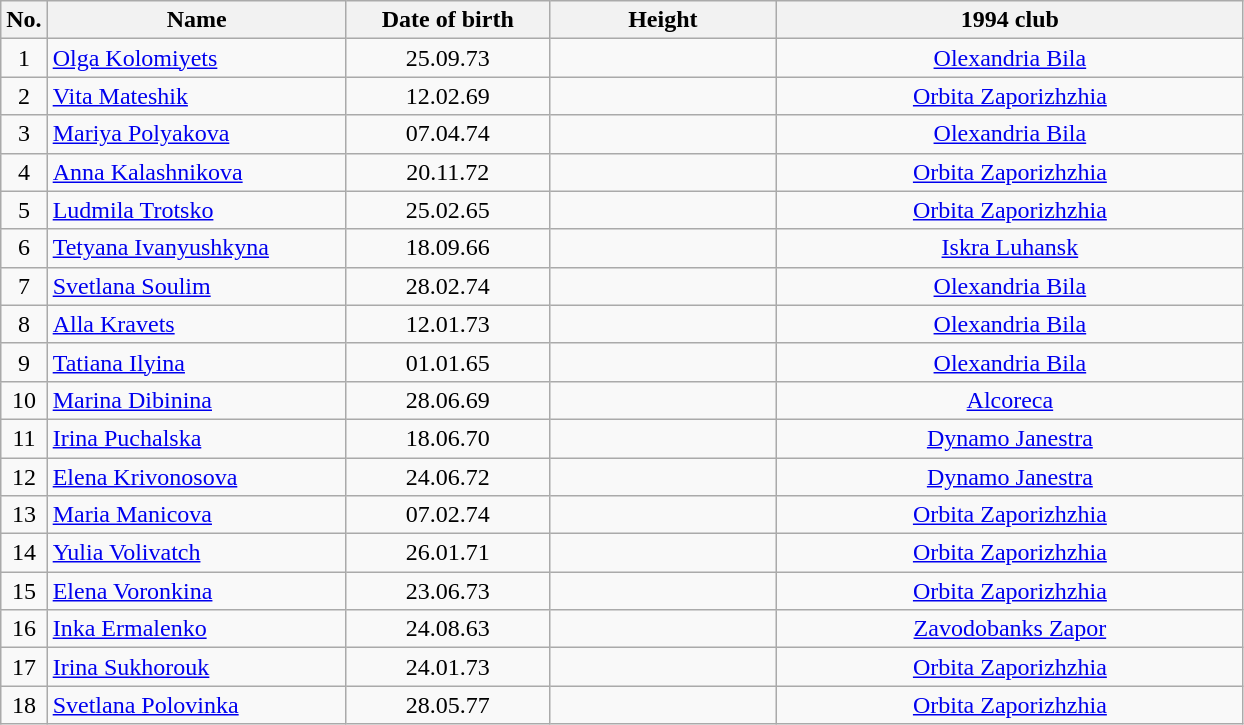<table class="wikitable sortable" style="text-align:center;">
<tr>
<th>No.</th>
<th style="width:12em">Name</th>
<th style="width:8em">Date of birth</th>
<th style="width:9em">Height</th>
<th style="width:19em">1994 club</th>
</tr>
<tr>
<td>1</td>
<td align=left><a href='#'>Olga Kolomiyets</a></td>
<td>25.09.73</td>
<td></td>
<td><a href='#'>Olexandria Bila</a></td>
</tr>
<tr>
<td>2</td>
<td align=left><a href='#'>Vita Mateshik</a></td>
<td>12.02.69</td>
<td></td>
<td><a href='#'>Orbita Zaporizhzhia</a></td>
</tr>
<tr>
<td>3</td>
<td align=left><a href='#'>Mariya Polyakova</a></td>
<td>07.04.74</td>
<td></td>
<td><a href='#'>Olexandria Bila</a></td>
</tr>
<tr>
<td>4</td>
<td align=left><a href='#'>Anna Kalashnikova</a></td>
<td>20.11.72</td>
<td></td>
<td><a href='#'>Orbita Zaporizhzhia</a></td>
</tr>
<tr>
<td>5</td>
<td align=left><a href='#'>Ludmila Trotsko</a></td>
<td>25.02.65</td>
<td></td>
<td><a href='#'>Orbita Zaporizhzhia</a></td>
</tr>
<tr>
<td>6</td>
<td align=left><a href='#'>Tetyana Ivanyushkyna</a></td>
<td>18.09.66</td>
<td></td>
<td><a href='#'>Iskra Luhansk</a></td>
</tr>
<tr>
<td>7</td>
<td align=left><a href='#'>Svetlana Soulim</a></td>
<td>28.02.74</td>
<td></td>
<td><a href='#'>Olexandria Bila</a></td>
</tr>
<tr>
<td>8</td>
<td align=left><a href='#'>Alla Kravets</a></td>
<td>12.01.73</td>
<td></td>
<td><a href='#'>Olexandria Bila</a></td>
</tr>
<tr>
<td>9</td>
<td align=left><a href='#'>Tatiana Ilyina</a></td>
<td>01.01.65</td>
<td></td>
<td><a href='#'>Olexandria Bila</a></td>
</tr>
<tr>
<td>10</td>
<td align=left><a href='#'>Marina Dibinina</a></td>
<td>28.06.69</td>
<td></td>
<td><a href='#'>Alcoreca</a></td>
</tr>
<tr>
<td>11</td>
<td align=left><a href='#'>Irina Puchalska</a></td>
<td>18.06.70</td>
<td></td>
<td><a href='#'>Dynamo Janestra</a></td>
</tr>
<tr>
<td>12</td>
<td align=left><a href='#'>Elena Krivonosova</a></td>
<td>24.06.72</td>
<td></td>
<td><a href='#'>Dynamo Janestra</a></td>
</tr>
<tr>
<td>13</td>
<td align=left><a href='#'>Maria Manicova</a></td>
<td>07.02.74</td>
<td></td>
<td><a href='#'>Orbita Zaporizhzhia</a></td>
</tr>
<tr>
<td>14</td>
<td align=left><a href='#'>Yulia Volivatch</a></td>
<td>26.01.71</td>
<td></td>
<td><a href='#'>Orbita Zaporizhzhia</a></td>
</tr>
<tr>
<td>15</td>
<td align=left><a href='#'>Elena Voronkina</a></td>
<td>23.06.73</td>
<td></td>
<td><a href='#'>Orbita Zaporizhzhia</a></td>
</tr>
<tr>
<td>16</td>
<td align=left><a href='#'>Inka Ermalenko</a></td>
<td>24.08.63</td>
<td></td>
<td><a href='#'>Zavodobanks Zapor</a></td>
</tr>
<tr>
<td>17</td>
<td align=left><a href='#'>Irina Sukhorouk</a></td>
<td>24.01.73</td>
<td></td>
<td><a href='#'>Orbita Zaporizhzhia</a></td>
</tr>
<tr>
<td>18</td>
<td align=left><a href='#'>Svetlana Polovinka</a></td>
<td>28.05.77</td>
<td></td>
<td><a href='#'>Orbita Zaporizhzhia</a></td>
</tr>
</table>
